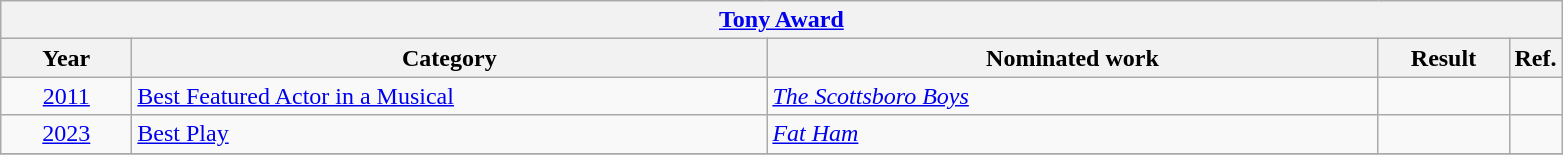<table class=wikitable>
<tr>
<th colspan=5><a href='#'>Tony Award</a></th>
</tr>
<tr>
<th scope="col" style="width:5em;">Year</th>
<th scope="col" style="width:26em;">Category</th>
<th scope="col" style="width:25em;">Nominated work</th>
<th scope="col" style="width:5em;">Result</th>
<th>Ref.</th>
</tr>
<tr>
<td style="text-align:center;"><a href='#'>2011</a></td>
<td><a href='#'>Best Featured Actor in a Musical</a></td>
<td><em><a href='#'>The Scottsboro Boys</a></em></td>
<td></td>
<td></td>
</tr>
<tr>
<td style="text-align:center;"><a href='#'>2023</a></td>
<td><a href='#'>Best Play</a></td>
<td><em><a href='#'>Fat Ham</a></em></td>
<td></td>
<td></td>
</tr>
<tr>
</tr>
</table>
